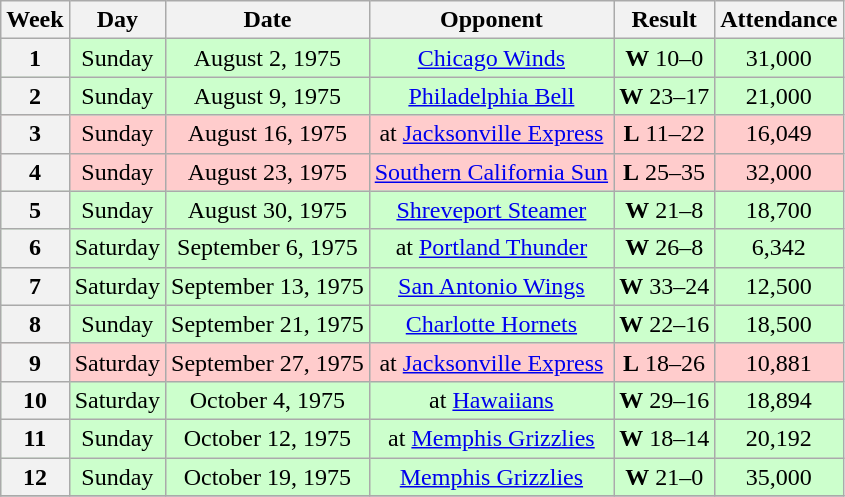<table class="wikitable">
<tr>
<th>Week</th>
<th>Day</th>
<th>Date</th>
<th>Opponent</th>
<th>Result</th>
<th>Attendance</th>
</tr>
<tr --- align="center" bgcolor="#CCFFCC">
<th>1</th>
<td>Sunday</td>
<td>August 2, 1975</td>
<td><a href='#'>Chicago Winds</a></td>
<td><strong>W</strong> 10–0</td>
<td>31,000</td>
</tr>
<tr --- align="center" bgcolor="#CCFFCC">
<th>2</th>
<td>Sunday</td>
<td>August 9, 1975</td>
<td><a href='#'>Philadelphia Bell</a></td>
<td><strong>W</strong> 23–17</td>
<td>21,000</td>
</tr>
<tr --- align="center" bgcolor="#FFCCCC">
<th>3</th>
<td>Sunday</td>
<td>August 16, 1975</td>
<td>at <a href='#'>Jacksonville Express</a></td>
<td><strong>L</strong> 11–22</td>
<td>16,049</td>
</tr>
<tr --- align="center" bgcolor="#FFCCCC">
<th>4</th>
<td>Sunday</td>
<td>August 23, 1975</td>
<td><a href='#'>Southern California Sun</a></td>
<td><strong>L</strong> 25–35</td>
<td>32,000</td>
</tr>
<tr --- align="center" bgcolor="#CCFFCC">
<th>5</th>
<td>Sunday</td>
<td>August 30, 1975</td>
<td><a href='#'>Shreveport Steamer</a></td>
<td><strong>W</strong> 21–8</td>
<td>18,700</td>
</tr>
<tr --- align="center" bgcolor="#CCFFCC">
<th>6</th>
<td>Saturday</td>
<td>September 6, 1975</td>
<td>at <a href='#'>Portland Thunder</a></td>
<td><strong>W</strong> 26–8</td>
<td>6,342</td>
</tr>
<tr --- align="center" bgcolor="#CCFFCC">
<th>7</th>
<td>Saturday</td>
<td>September 13, 1975</td>
<td><a href='#'>San Antonio Wings</a></td>
<td><strong>W</strong> 33–24</td>
<td>12,500</td>
</tr>
<tr --- align="center" bgcolor="#CCFFCC">
<th>8</th>
<td>Sunday</td>
<td>September 21, 1975</td>
<td><a href='#'>Charlotte Hornets</a></td>
<td><strong>W</strong> 22–16</td>
<td>18,500</td>
</tr>
<tr --- align="center" bgcolor="#FFCCCC">
<th>9</th>
<td>Saturday</td>
<td>September 27, 1975</td>
<td>at <a href='#'>Jacksonville Express</a></td>
<td><strong>L</strong> 18–26</td>
<td>10,881</td>
</tr>
<tr --- align="center" bgcolor="#CCFFCC">
<th>10</th>
<td>Saturday</td>
<td>October 4, 1975</td>
<td>at <a href='#'>Hawaiians</a></td>
<td><strong>W</strong> 29–16</td>
<td>18,894</td>
</tr>
<tr --- align="center" bgcolor="#CCFFCC">
<th>11</th>
<td>Sunday</td>
<td>October 12, 1975</td>
<td>at <a href='#'>Memphis Grizzlies</a></td>
<td><strong>W</strong> 18–14</td>
<td>20,192</td>
</tr>
<tr --- align="center" bgcolor="#CCFFCC">
<th>12</th>
<td>Sunday</td>
<td>October 19, 1975</td>
<td><a href='#'>Memphis Grizzlies</a></td>
<td><strong>W</strong> 21–0</td>
<td>35,000</td>
</tr>
<tr --->
</tr>
</table>
